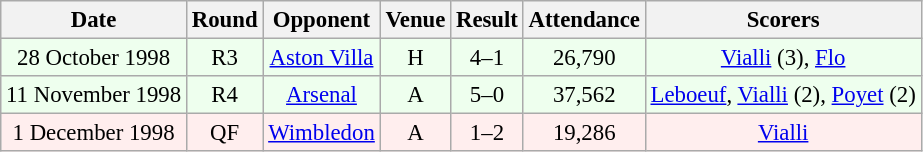<table class="wikitable sortable" style="font-size:95%; text-align:center">
<tr>
<th>Date</th>
<th>Round</th>
<th>Opponent</th>
<th>Venue</th>
<th>Result</th>
<th>Attendance</th>
<th>Scorers</th>
</tr>
<tr bgcolor = "#EEFFEE">
<td>28 October 1998</td>
<td>R3</td>
<td><a href='#'>Aston Villa</a></td>
<td>H</td>
<td>4–1</td>
<td>26,790</td>
<td><a href='#'>Vialli</a> (3), <a href='#'>Flo</a></td>
</tr>
<tr bgcolor = "#EEFFEE">
<td>11 November 1998</td>
<td>R4</td>
<td><a href='#'>Arsenal</a></td>
<td>A</td>
<td>5–0</td>
<td>37,562</td>
<td><a href='#'>Leboeuf</a>, <a href='#'>Vialli</a> (2), <a href='#'>Poyet</a> (2)</td>
</tr>
<tr bgcolor = "#FFEEEE">
<td>1 December 1998</td>
<td>QF</td>
<td><a href='#'>Wimbledon</a></td>
<td>A</td>
<td>1–2</td>
<td>19,286</td>
<td><a href='#'>Vialli</a></td>
</tr>
</table>
